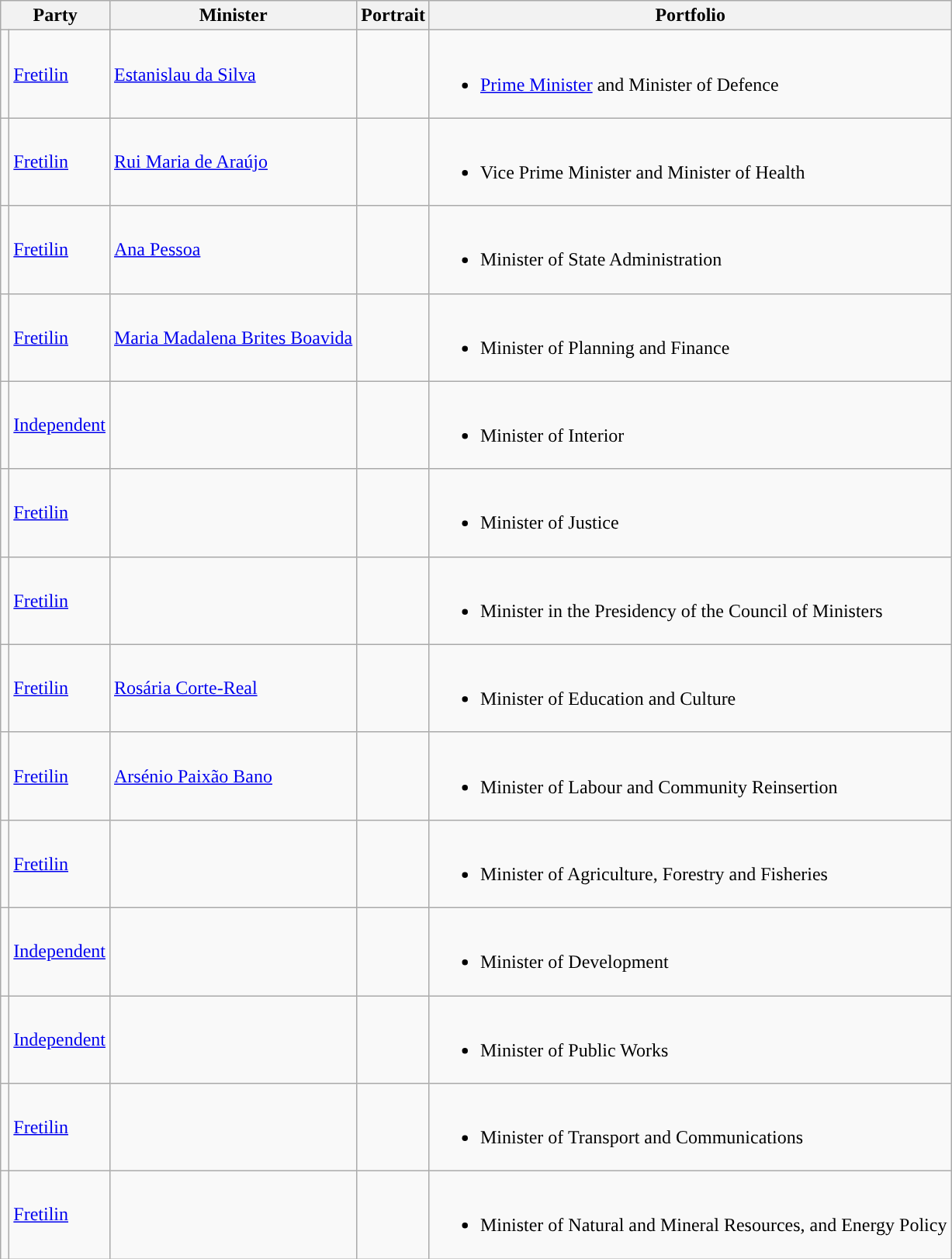<table class="wikitable sortable">
<tr>
<th colspan="2">Party</th>
<th>Minister</th>
<th>Portrait</th>
<th>Portfolio</th>
</tr>
<tr>
<td style="background:"></td>
<td><a href='#'>Fretilin</a></td>
<td><a href='#'>Estanislau da Silva</a></td>
<td></td>
<td><br><ul><li><a href='#'>Prime Minister</a> and Minister of Defence</li></ul></td>
</tr>
<tr>
<td style="background:"></td>
<td><a href='#'>Fretilin</a></td>
<td><a href='#'>Rui Maria de Araújo</a></td>
<td></td>
<td><br><ul><li>Vice Prime Minister and Minister of Health</li></ul></td>
</tr>
<tr>
<td style="background:"></td>
<td><a href='#'>Fretilin</a></td>
<td><a href='#'>Ana Pessoa</a></td>
<td></td>
<td><br><ul><li>Minister of State Administration</li></ul></td>
</tr>
<tr>
<td style="background:"></td>
<td><a href='#'>Fretilin</a></td>
<td><a href='#'>Maria Madalena Brites Boavida</a></td>
<td></td>
<td><br><ul><li>Minister of Planning and Finance</li></ul></td>
</tr>
<tr>
<td style="background:"></td>
<td><a href='#'>Independent</a></td>
<td></td>
<td></td>
<td><br><ul><li>Minister of Interior</li></ul></td>
</tr>
<tr>
<td style="background:"></td>
<td><a href='#'>Fretilin</a></td>
<td></td>
<td></td>
<td><br><ul><li>Minister of Justice</li></ul></td>
</tr>
<tr>
<td style="background:"></td>
<td><a href='#'>Fretilin</a></td>
<td></td>
<td></td>
<td><br><ul><li>Minister in the Presidency of the Council of Ministers</li></ul></td>
</tr>
<tr>
<td style="background:"></td>
<td><a href='#'>Fretilin</a></td>
<td><a href='#'>Rosária Corte-Real</a></td>
<td></td>
<td><br><ul><li>Minister of Education and Culture</li></ul></td>
</tr>
<tr>
<td style="background:"></td>
<td><a href='#'>Fretilin</a></td>
<td><a href='#'>Arsénio Paixão Bano</a></td>
<td></td>
<td><br><ul><li>Minister of Labour and Community Reinsertion</li></ul></td>
</tr>
<tr>
<td style="background:"></td>
<td><a href='#'>Fretilin</a></td>
<td></td>
<td></td>
<td><br><ul><li>Minister of Agriculture, Forestry and Fisheries</li></ul></td>
</tr>
<tr>
<td style="background:"></td>
<td><a href='#'>Independent</a></td>
<td></td>
<td></td>
<td><br><ul><li>Minister of Development</li></ul></td>
</tr>
<tr>
<td style="background:"></td>
<td><a href='#'>Independent</a></td>
<td></td>
<td></td>
<td><br><ul><li>Minister of Public Works</li></ul></td>
</tr>
<tr>
<td style="background:"></td>
<td><a href='#'>Fretilin</a></td>
<td></td>
<td></td>
<td><br><ul><li>Minister of Transport and Communications</li></ul></td>
</tr>
<tr>
<td style="background:"></td>
<td><a href='#'>Fretilin</a></td>
<td></td>
<td></td>
<td><br><ul><li>Minister of Natural and Mineral Resources, and Energy Policy</li></ul></td>
</tr>
</table>
